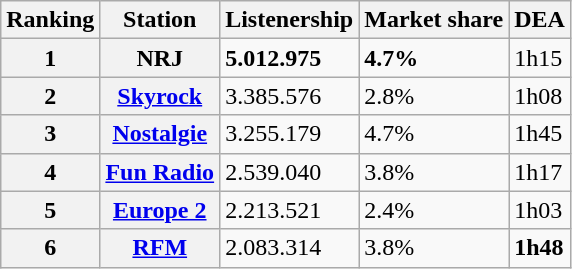<table class="wikitable">
<tr>
<th>Ranking</th>
<th scope="col">Station</th>
<th scope="col">Listenership</th>
<th>Market share</th>
<th>DEA</th>
</tr>
<tr>
<th>1</th>
<th>NRJ</th>
<td><strong>5.012.975</strong></td>
<td><strong>4.7%</strong></td>
<td>1h15</td>
</tr>
<tr>
<th>2</th>
<th><a href='#'>Skyrock</a></th>
<td>3.385.576</td>
<td>2.8%</td>
<td>1h08</td>
</tr>
<tr>
<th>3</th>
<th><a href='#'>Nostalgie</a></th>
<td>3.255.179</td>
<td>4.7%</td>
<td>1h45</td>
</tr>
<tr>
<th>4</th>
<th><a href='#'>Fun Radio</a></th>
<td>2.539.040</td>
<td>3.8%</td>
<td>1h17</td>
</tr>
<tr>
<th>5</th>
<th><a href='#'>Europe 2</a></th>
<td>2.213.521</td>
<td>2.4%</td>
<td>1h03</td>
</tr>
<tr>
<th>6</th>
<th><a href='#'>RFM</a></th>
<td>2.083.314</td>
<td>3.8%</td>
<td><strong>1h48</strong></td>
</tr>
</table>
